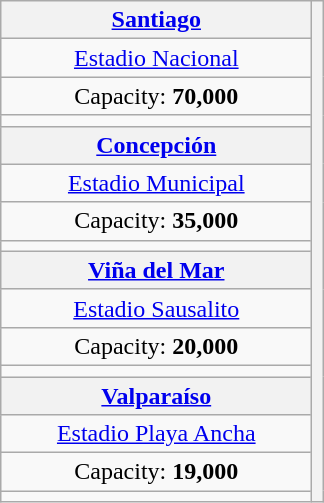<table class="wikitable" style="text-align:center">
<tr>
<th width=200><a href='#'>Santiago</a></th>
<th rowspan=16><br></th>
</tr>
<tr>
<td><a href='#'>Estadio Nacional</a></td>
</tr>
<tr>
<td>Capacity: <strong>70,000</strong></td>
</tr>
<tr>
<td></td>
</tr>
<tr>
<th><a href='#'>Concepción</a></th>
</tr>
<tr>
<td><a href='#'>Estadio Municipal</a></td>
</tr>
<tr>
<td>Capacity: <strong>35,000</strong></td>
</tr>
<tr>
<td></td>
</tr>
<tr>
<th><a href='#'>Viña del Mar</a></th>
</tr>
<tr>
<td><a href='#'>Estadio Sausalito</a></td>
</tr>
<tr>
<td>Capacity: <strong>20,000</strong></td>
</tr>
<tr>
<td></td>
</tr>
<tr>
<th><a href='#'>Valparaíso</a></th>
</tr>
<tr>
<td><a href='#'>Estadio Playa Ancha</a></td>
</tr>
<tr>
<td>Capacity: <strong>19,000</strong></td>
</tr>
<tr>
<td></td>
</tr>
</table>
